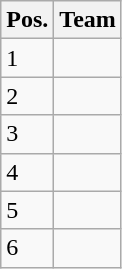<table class="wikitable">
<tr>
<th>Pos.</th>
<th>Team</th>
</tr>
<tr>
<td>1</td>
<td></td>
</tr>
<tr>
<td>2</td>
<td></td>
</tr>
<tr>
<td>3</td>
<td></td>
</tr>
<tr>
<td>4</td>
<td></td>
</tr>
<tr>
<td>5</td>
<td></td>
</tr>
<tr>
<td>6</td>
<td></td>
</tr>
</table>
